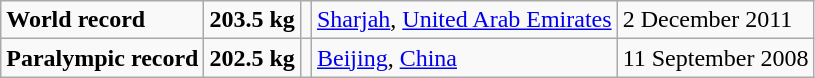<table class="wikitable">
<tr>
<td><strong>World record</strong></td>
<td><strong>203.5 kg</strong></td>
<td></td>
<td><a href='#'>Sharjah</a>, <a href='#'>United Arab Emirates</a></td>
<td>2 December 2011</td>
</tr>
<tr>
<td><strong>Paralympic record</strong></td>
<td><strong>202.5 kg</strong></td>
<td></td>
<td><a href='#'>Beijing</a>, <a href='#'>China</a></td>
<td>11 September 2008</td>
</tr>
</table>
